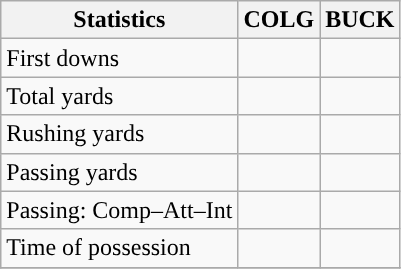<table class="wikitable" style="float: left;">
<tr>
<th>Statistics</th>
<th>COLG</th>
<th>BUCK</th>
</tr>
<tr>
<td>First downs</td>
<td></td>
<td></td>
</tr>
<tr>
<td>Total yards</td>
<td></td>
<td></td>
</tr>
<tr>
<td>Rushing yards</td>
<td></td>
<td></td>
</tr>
<tr>
<td>Passing yards</td>
<td></td>
<td></td>
</tr>
<tr>
<td>Passing: Comp–Att–Int</td>
<td></td>
<td></td>
</tr>
<tr>
<td>Time of possession</td>
<td></td>
<td></td>
</tr>
<tr>
</tr>
</table>
